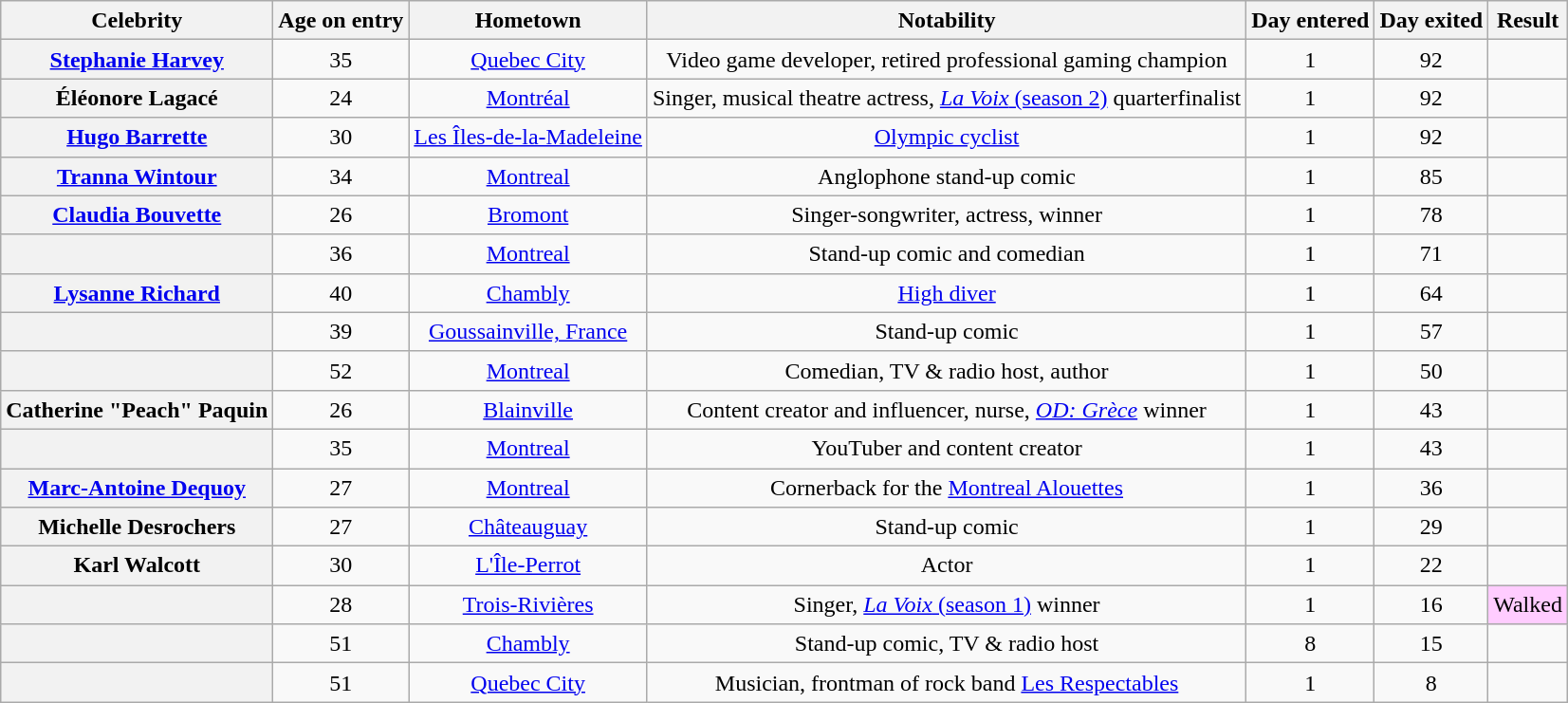<table class="wikitable sortable" style="text-align:center; line-height:20px; width:auto;">
<tr>
<th>Celebrity</th>
<th>Age on entry</th>
<th>Hometown</th>
<th>Notability</th>
<th>Day entered</th>
<th>Day exited</th>
<th>Result</th>
</tr>
<tr>
<th><a href='#'>Stephanie Harvey</a></th>
<td>35</td>
<td><a href='#'>Quebec City</a></td>
<td>Video game developer, retired professional gaming champion</td>
<td>1</td>
<td>92</td>
<td></td>
</tr>
<tr>
<th>Éléonore Lagacé</th>
<td>24</td>
<td><a href='#'>Montréal</a></td>
<td>Singer, musical theatre actress, <a href='#'><em>La Voix</em> (season 2)</a> quarterfinalist</td>
<td>1</td>
<td>92</td>
<td></td>
</tr>
<tr>
<th><a href='#'>Hugo Barrette</a></th>
<td>30</td>
<td><a href='#'>Les Îles-de-la-Madeleine</a></td>
<td><a href='#'>Olympic cyclist</a></td>
<td>1</td>
<td>92</td>
<td></td>
</tr>
<tr>
<th><a href='#'>Tranna Wintour</a></th>
<td>34</td>
<td><a href='#'>Montreal</a></td>
<td>Anglophone stand-up comic</td>
<td>1</td>
<td>85</td>
<td></td>
</tr>
<tr>
<th><a href='#'>Claudia Bouvette</a></th>
<td>26</td>
<td><a href='#'>Bromont</a></td>
<td>Singer-songwriter, actress,  winner</td>
<td>1</td>
<td>78</td>
<td></td>
</tr>
<tr>
<th></th>
<td>36</td>
<td><a href='#'>Montreal</a></td>
<td>Stand-up comic and comedian</td>
<td>1</td>
<td>71</td>
<td></td>
</tr>
<tr>
<th><a href='#'>Lysanne Richard</a></th>
<td>40</td>
<td><a href='#'>Chambly</a></td>
<td><a href='#'>High diver</a></td>
<td>1</td>
<td>64</td>
<td></td>
</tr>
<tr>
<th></th>
<td>39</td>
<td><a href='#'>Goussainville, France</a></td>
<td>Stand-up comic</td>
<td>1</td>
<td>57</td>
<td></td>
</tr>
<tr>
<th></th>
<td>52</td>
<td><a href='#'>Montreal</a></td>
<td>Comedian, TV & radio host, author</td>
<td>1</td>
<td>50</td>
<td></td>
</tr>
<tr>
<th>Catherine "Peach" Paquin</th>
<td>26</td>
<td><a href='#'>Blainville</a></td>
<td>Content creator and influencer, nurse, <a href='#'><em>OD: Grèce</em></a> winner</td>
<td>1</td>
<td>43</td>
<td></td>
</tr>
<tr>
<th></th>
<td>35</td>
<td><a href='#'>Montreal</a></td>
<td>YouTuber and content creator</td>
<td>1</td>
<td>43</td>
<td></td>
</tr>
<tr>
<th><a href='#'>Marc-Antoine Dequoy</a></th>
<td>27</td>
<td><a href='#'>Montreal</a></td>
<td>Cornerback for the <a href='#'>Montreal Alouettes</a></td>
<td>1</td>
<td>36</td>
<td></td>
</tr>
<tr>
<th>Michelle Desrochers</th>
<td>27</td>
<td><a href='#'>Châteauguay</a></td>
<td>Stand-up comic</td>
<td>1</td>
<td>29</td>
<td></td>
</tr>
<tr>
<th>Karl Walcott</th>
<td>30</td>
<td><a href='#'>L'Île-Perrot</a></td>
<td>Actor</td>
<td>1</td>
<td>22</td>
<td></td>
</tr>
<tr>
<th></th>
<td>28</td>
<td><a href='#'>Trois-Rivières</a></td>
<td>Singer, <a href='#'><em>La Voix</em> (season 1)</a> winner</td>
<td>1</td>
<td>16</td>
<td style="background:#fcf">Walked</td>
</tr>
<tr>
<th></th>
<td>51</td>
<td><a href='#'>Chambly</a></td>
<td>Stand-up comic, TV & radio host</td>
<td>8</td>
<td>15</td>
<td></td>
</tr>
<tr>
<th></th>
<td>51</td>
<td><a href='#'>Quebec City</a></td>
<td>Musician, frontman of rock band <a href='#'>Les Respectables</a></td>
<td>1</td>
<td>8</td>
<td></td>
</tr>
</table>
